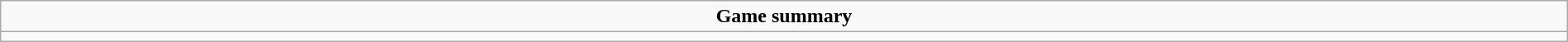<table role="presentation" class="wikitable mw-collapsible autocollapse" width=100%>
<tr>
<td align=center><strong>Game summary</strong></td>
</tr>
<tr>
<td></td>
</tr>
</table>
